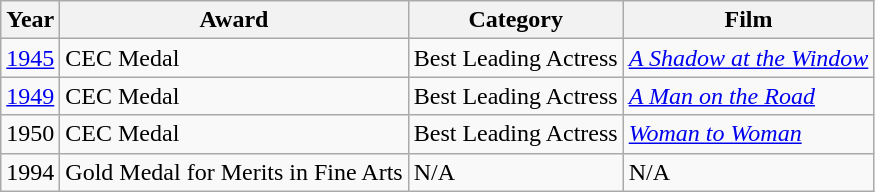<table class="wikitable">
<tr>
<th>Year</th>
<th>Award</th>
<th>Category</th>
<th>Film</th>
</tr>
<tr>
<td><a href='#'>1945</a></td>
<td>CEC Medal</td>
<td>Best Leading Actress</td>
<td><em><a href='#'>A Shadow at the Window</a></em></td>
</tr>
<tr>
<td><a href='#'>1949</a></td>
<td>CEC Medal</td>
<td>Best Leading Actress</td>
<td><em><a href='#'>A Man on the Road</a></em></td>
</tr>
<tr>
<td>1950</td>
<td>CEC Medal</td>
<td>Best Leading Actress</td>
<td><em><a href='#'>Woman to Woman</a></em></td>
</tr>
<tr>
<td>1994</td>
<td>Gold Medal for Merits in Fine Arts</td>
<td>N/A</td>
<td>N/A</td>
</tr>
</table>
